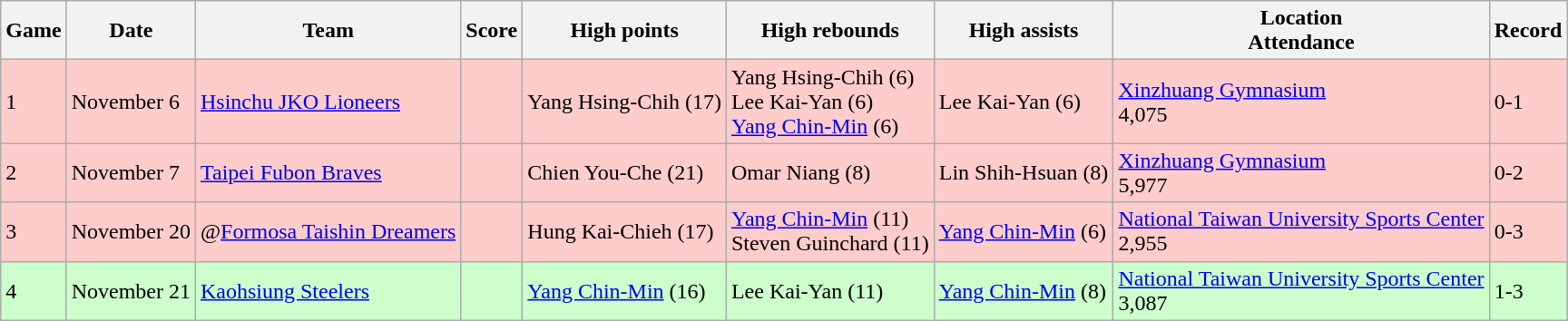<table class="wikitable">
<tr>
<th>Game</th>
<th>Date</th>
<th>Team</th>
<th>Score</th>
<th>High points</th>
<th>High rebounds</th>
<th>High assists</th>
<th>Location<br>Attendance</th>
<th>Record</th>
</tr>
<tr style="background:#fcc;">
<td>1</td>
<td>November 6</td>
<td><a href='#'>Hsinchu JKO Lioneers</a></td>
<td></td>
<td>Yang Hsing-Chih (17)</td>
<td>Yang Hsing-Chih (6)<br>Lee Kai-Yan (6)<br><a href='#'>Yang Chin-Min</a> (6)</td>
<td>Lee Kai-Yan (6)</td>
<td><a href='#'>Xinzhuang Gymnasium</a><br>4,075</td>
<td>0-1</td>
</tr>
<tr style="background:#fcc;">
<td>2</td>
<td>November 7</td>
<td><a href='#'>Taipei Fubon Braves</a></td>
<td></td>
<td>Chien You-Che (21)</td>
<td>Omar Niang (8)</td>
<td>Lin Shih-Hsuan (8)</td>
<td><a href='#'>Xinzhuang Gymnasium</a><br>5,977</td>
<td>0-2</td>
</tr>
<tr style="background:#fcc;">
<td>3</td>
<td>November 20</td>
<td>@<a href='#'>Formosa Taishin Dreamers</a></td>
<td></td>
<td>Hung Kai-Chieh (17)</td>
<td><a href='#'>Yang Chin-Min</a> (11)<br>Steven Guinchard (11)</td>
<td><a href='#'>Yang Chin-Min</a> (6)</td>
<td><a href='#'>National Taiwan University Sports Center</a><br>2,955</td>
<td>0-3</td>
</tr>
<tr style="background:#cfc;">
<td>4</td>
<td>November 21</td>
<td><a href='#'>Kaohsiung Steelers</a></td>
<td></td>
<td><a href='#'>Yang Chin-Min</a> (16)</td>
<td>Lee Kai-Yan (11)</td>
<td><a href='#'>Yang Chin-Min</a> (8)</td>
<td><a href='#'>National Taiwan University Sports Center</a><br>3,087</td>
<td>1-3</td>
</tr>
</table>
